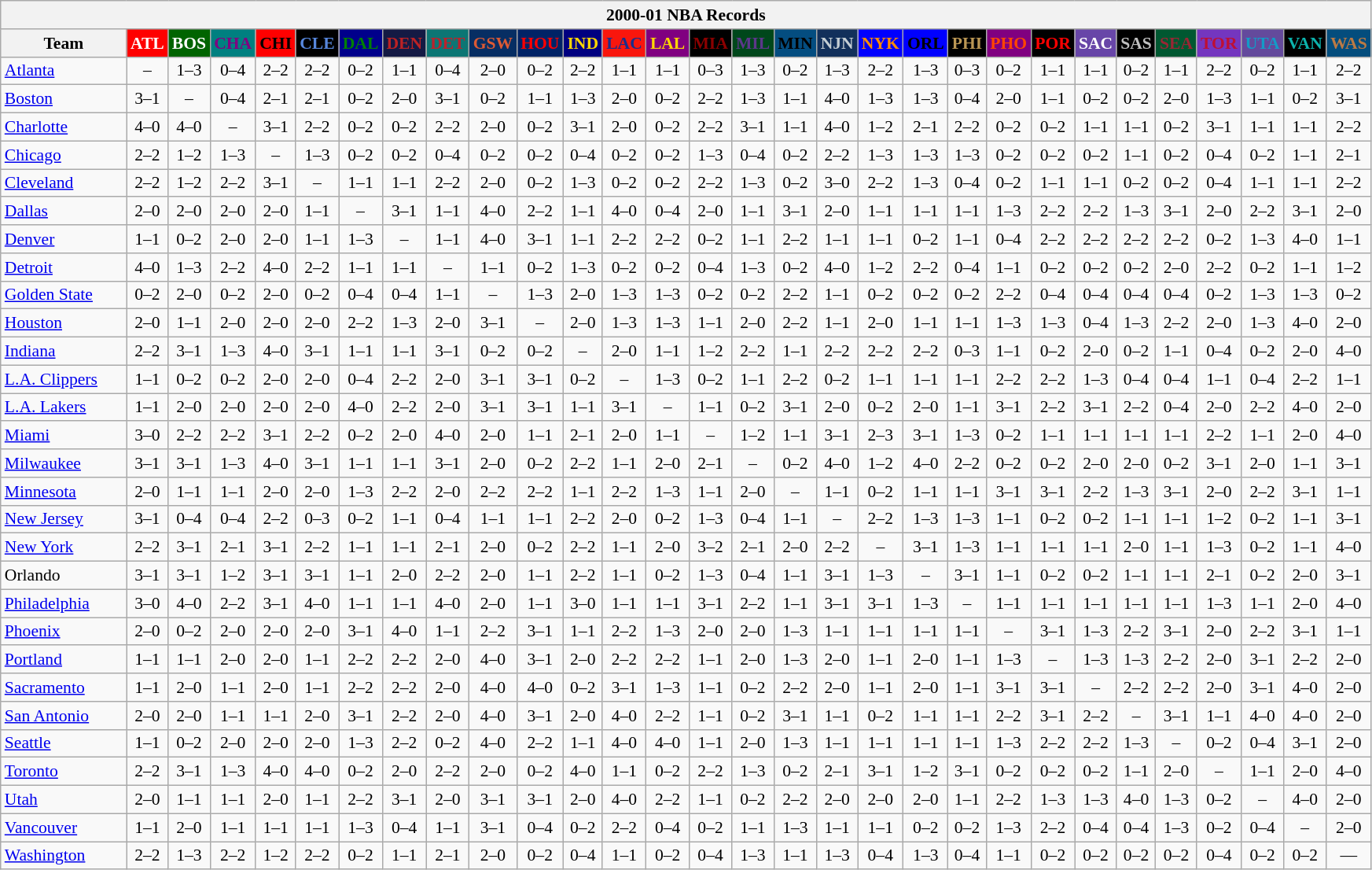<table class="wikitable" style="font-size:90%; text-align:center;">
<tr>
<th colspan=30>2000-01 NBA Records</th>
</tr>
<tr>
<th width=100>Team</th>
<th style="background:#FF0000;color:#FFFFFF;width=35">ATL</th>
<th style="background:#006400;color:#FFFFFF;width=35">BOS</th>
<th style="background:#008080;color:#800080;width=35">CHA</th>
<th style="background:#FF0000;color:#000000;width=35">CHI</th>
<th style="background:#000000;color:#5787DC;width=35">CLE</th>
<th style="background:#00008B;color:#008000;width=35">DAL</th>
<th style="background:#141A44;color:#BC2224;width=35">DEN</th>
<th style="background:#0C7674;color:#BB222C;width=35">DET</th>
<th style="background:#072E63;color:#DC5A34;width=35">GSW</th>
<th style="background:#002366;color:#FF0000;width=35">HOU</th>
<th style="background:#000080;color:#FFD700;width=35">IND</th>
<th style="background:#F9160D;color:#1A2E8B;width=35">LAC</th>
<th style="background:#800080;color:#FFD700;width=35">LAL</th>
<th style="background:#000000;color:#8B0000;width=35">MIA</th>
<th style="background:#00471B;color:#5C378A;width=35">MIL</th>
<th style="background:#044D80;color:#000000;width=35">MIN</th>
<th style="background:#12305B;color:#C4CED4;width=35">NJN</th>
<th style="background:#0000FF;color:#FF8C00;width=35">NYK</th>
<th style="background:#0000FF;color:#000000;width=35">ORL</th>
<th style="background:#000000;color:#BB9754;width=35">PHI</th>
<th style="background:#800080;color:#FF4500;width=35">PHO</th>
<th style="background:#000000;color:#FF0000;width=35">POR</th>
<th style="background:#6846A8;color:#FFFFFF;width=35">SAC</th>
<th style="background:#000000;color:#C0C0C0;width=35">SAS</th>
<th style="background:#005831;color:#992634;width=35">SEA</th>
<th style="background:#7436BF;color:#BE0F34;width=35">TOR</th>
<th style="background:#644A9C;color:#149BC7;width=35">UTA</th>
<th style="background:#000000;color:#0CB2AC;width=35">VAN</th>
<th style="background:#044D7D;color:#BC7A44;width=35">WAS</th>
</tr>
<tr>
<td style="text-align:left;"><a href='#'>Atlanta</a></td>
<td>–</td>
<td>1–3</td>
<td>0–4</td>
<td>2–2</td>
<td>2–2</td>
<td>0–2</td>
<td>1–1</td>
<td>0–4</td>
<td>2–0</td>
<td>0–2</td>
<td>2–2</td>
<td>1–1</td>
<td>1–1</td>
<td>0–3</td>
<td>1–3</td>
<td>0–2</td>
<td>1–3</td>
<td>2–2</td>
<td>1–3</td>
<td>0–3</td>
<td>0–2</td>
<td>1–1</td>
<td>1–1</td>
<td>0–2</td>
<td>1–1</td>
<td>2–2</td>
<td>0–2</td>
<td>1–1</td>
<td>2–2</td>
</tr>
<tr>
<td style="text-align:left;"><a href='#'>Boston</a></td>
<td>3–1</td>
<td>–</td>
<td>0–4</td>
<td>2–1</td>
<td>2–1</td>
<td>0–2</td>
<td>2–0</td>
<td>3–1</td>
<td>0–2</td>
<td>1–1</td>
<td>1–3</td>
<td>2–0</td>
<td>0–2</td>
<td>2–2</td>
<td>1–3</td>
<td>1–1</td>
<td>4–0</td>
<td>1–3</td>
<td>1–3</td>
<td>0–4</td>
<td>2–0</td>
<td>1–1</td>
<td>0–2</td>
<td>0–2</td>
<td>2–0</td>
<td>1–3</td>
<td>1–1</td>
<td>0–2</td>
<td>3–1</td>
</tr>
<tr>
<td style="text-align:left;"><a href='#'>Charlotte</a></td>
<td>4–0</td>
<td>4–0</td>
<td>–</td>
<td>3–1</td>
<td>2–2</td>
<td>0–2</td>
<td>0–2</td>
<td>2–2</td>
<td>2–0</td>
<td>0–2</td>
<td>3–1</td>
<td>2–0</td>
<td>0–2</td>
<td>2–2</td>
<td>3–1</td>
<td>1–1</td>
<td>4–0</td>
<td>1–2</td>
<td>2–1</td>
<td>2–2</td>
<td>0–2</td>
<td>0–2</td>
<td>1–1</td>
<td>1–1</td>
<td>0–2</td>
<td>3–1</td>
<td>1–1</td>
<td>1–1</td>
<td>2–2</td>
</tr>
<tr>
<td style="text-align:left;"><a href='#'>Chicago</a></td>
<td>2–2</td>
<td>1–2</td>
<td>1–3</td>
<td>–</td>
<td>1–3</td>
<td>0–2</td>
<td>0–2</td>
<td>0–4</td>
<td>0–2</td>
<td>0–2</td>
<td>0–4</td>
<td>0–2</td>
<td>0–2</td>
<td>1–3</td>
<td>0–4</td>
<td>0–2</td>
<td>2–2</td>
<td>1–3</td>
<td>1–3</td>
<td>1–3</td>
<td>0–2</td>
<td>0–2</td>
<td>0–2</td>
<td>1–1</td>
<td>0–2</td>
<td>0–4</td>
<td>0–2</td>
<td>1–1</td>
<td>2–1</td>
</tr>
<tr>
<td style="text-align:left;"><a href='#'>Cleveland</a></td>
<td>2–2</td>
<td>1–2</td>
<td>2–2</td>
<td>3–1</td>
<td>–</td>
<td>1–1</td>
<td>1–1</td>
<td>2–2</td>
<td>2–0</td>
<td>0–2</td>
<td>1–3</td>
<td>0–2</td>
<td>0–2</td>
<td>2–2</td>
<td>1–3</td>
<td>0–2</td>
<td>3–0</td>
<td>2–2</td>
<td>1–3</td>
<td>0–4</td>
<td>0–2</td>
<td>1–1</td>
<td>1–1</td>
<td>0–2</td>
<td>0–2</td>
<td>0–4</td>
<td>1–1</td>
<td>1–1</td>
<td>2–2</td>
</tr>
<tr>
<td style="text-align:left;"><a href='#'>Dallas</a></td>
<td>2–0</td>
<td>2–0</td>
<td>2–0</td>
<td>2–0</td>
<td>1–1</td>
<td>–</td>
<td>3–1</td>
<td>1–1</td>
<td>4–0</td>
<td>2–2</td>
<td>1–1</td>
<td>4–0</td>
<td>0–4</td>
<td>2–0</td>
<td>1–1</td>
<td>3–1</td>
<td>2–0</td>
<td>1–1</td>
<td>1–1</td>
<td>1–1</td>
<td>1–3</td>
<td>2–2</td>
<td>2–2</td>
<td>1–3</td>
<td>3–1</td>
<td>2–0</td>
<td>2–2</td>
<td>3–1</td>
<td>2–0</td>
</tr>
<tr>
<td style="text-align:left;"><a href='#'>Denver</a></td>
<td>1–1</td>
<td>0–2</td>
<td>2–0</td>
<td>2–0</td>
<td>1–1</td>
<td>1–3</td>
<td>–</td>
<td>1–1</td>
<td>4–0</td>
<td>3–1</td>
<td>1–1</td>
<td>2–2</td>
<td>2–2</td>
<td>0–2</td>
<td>1–1</td>
<td>2–2</td>
<td>1–1</td>
<td>1–1</td>
<td>0–2</td>
<td>1–1</td>
<td>0–4</td>
<td>2–2</td>
<td>2–2</td>
<td>2–2</td>
<td>2–2</td>
<td>0–2</td>
<td>1–3</td>
<td>4–0</td>
<td>1–1</td>
</tr>
<tr>
<td style="text-align:left;"><a href='#'>Detroit</a></td>
<td>4–0</td>
<td>1–3</td>
<td>2–2</td>
<td>4–0</td>
<td>2–2</td>
<td>1–1</td>
<td>1–1</td>
<td>–</td>
<td>1–1</td>
<td>0–2</td>
<td>1–3</td>
<td>0–2</td>
<td>0–2</td>
<td>0–4</td>
<td>1–3</td>
<td>0–2</td>
<td>4–0</td>
<td>1–2</td>
<td>2–2</td>
<td>0–4</td>
<td>1–1</td>
<td>0–2</td>
<td>0–2</td>
<td>0–2</td>
<td>2–0</td>
<td>2–2</td>
<td>0–2</td>
<td>1–1</td>
<td>1–2</td>
</tr>
<tr>
<td style="text-align:left;"><a href='#'>Golden State</a></td>
<td>0–2</td>
<td>2–0</td>
<td>0–2</td>
<td>2–0</td>
<td>0–2</td>
<td>0–4</td>
<td>0–4</td>
<td>1–1</td>
<td>–</td>
<td>1–3</td>
<td>2–0</td>
<td>1–3</td>
<td>1–3</td>
<td>0–2</td>
<td>0–2</td>
<td>2–2</td>
<td>1–1</td>
<td>0–2</td>
<td>0–2</td>
<td>0–2</td>
<td>2–2</td>
<td>0–4</td>
<td>0–4</td>
<td>0–4</td>
<td>0–4</td>
<td>0–2</td>
<td>1–3</td>
<td>1–3</td>
<td>0–2</td>
</tr>
<tr>
<td style="text-align:left;"><a href='#'>Houston</a></td>
<td>2–0</td>
<td>1–1</td>
<td>2–0</td>
<td>2–0</td>
<td>2–0</td>
<td>2–2</td>
<td>1–3</td>
<td>2–0</td>
<td>3–1</td>
<td>–</td>
<td>2–0</td>
<td>1–3</td>
<td>1–3</td>
<td>1–1</td>
<td>2–0</td>
<td>2–2</td>
<td>1–1</td>
<td>2–0</td>
<td>1–1</td>
<td>1–1</td>
<td>1–3</td>
<td>1–3</td>
<td>0–4</td>
<td>1–3</td>
<td>2–2</td>
<td>2–0</td>
<td>1–3</td>
<td>4–0</td>
<td>2–0</td>
</tr>
<tr>
<td style="text-align:left;"><a href='#'>Indiana</a></td>
<td>2–2</td>
<td>3–1</td>
<td>1–3</td>
<td>4–0</td>
<td>3–1</td>
<td>1–1</td>
<td>1–1</td>
<td>3–1</td>
<td>0–2</td>
<td>0–2</td>
<td>–</td>
<td>2–0</td>
<td>1–1</td>
<td>1–2</td>
<td>2–2</td>
<td>1–1</td>
<td>2–2</td>
<td>2–2</td>
<td>2–2</td>
<td>0–3</td>
<td>1–1</td>
<td>0–2</td>
<td>2–0</td>
<td>0–2</td>
<td>1–1</td>
<td>0–4</td>
<td>0–2</td>
<td>2–0</td>
<td>4–0</td>
</tr>
<tr>
<td style="text-align:left;"><a href='#'>L.A. Clippers</a></td>
<td>1–1</td>
<td>0–2</td>
<td>0–2</td>
<td>2–0</td>
<td>2–0</td>
<td>0–4</td>
<td>2–2</td>
<td>2–0</td>
<td>3–1</td>
<td>3–1</td>
<td>0–2</td>
<td>–</td>
<td>1–3</td>
<td>0–2</td>
<td>1–1</td>
<td>2–2</td>
<td>0–2</td>
<td>1–1</td>
<td>1–1</td>
<td>1–1</td>
<td>2–2</td>
<td>2–2</td>
<td>1–3</td>
<td>0–4</td>
<td>0–4</td>
<td>1–1</td>
<td>0–4</td>
<td>2–2</td>
<td>1–1</td>
</tr>
<tr>
<td style="text-align:left;"><a href='#'>L.A. Lakers</a></td>
<td>1–1</td>
<td>2–0</td>
<td>2–0</td>
<td>2–0</td>
<td>2–0</td>
<td>4–0</td>
<td>2–2</td>
<td>2–0</td>
<td>3–1</td>
<td>3–1</td>
<td>1–1</td>
<td>3–1</td>
<td>–</td>
<td>1–1</td>
<td>0–2</td>
<td>3–1</td>
<td>2–0</td>
<td>0–2</td>
<td>2–0</td>
<td>1–1</td>
<td>3–1</td>
<td>2–2</td>
<td>3–1</td>
<td>2–2</td>
<td>0–4</td>
<td>2–0</td>
<td>2–2</td>
<td>4–0</td>
<td>2–0</td>
</tr>
<tr>
<td style="text-align:left;"><a href='#'>Miami</a></td>
<td>3–0</td>
<td>2–2</td>
<td>2–2</td>
<td>3–1</td>
<td>2–2</td>
<td>0–2</td>
<td>2–0</td>
<td>4–0</td>
<td>2–0</td>
<td>1–1</td>
<td>2–1</td>
<td>2–0</td>
<td>1–1</td>
<td>–</td>
<td>1–2</td>
<td>1–1</td>
<td>3–1</td>
<td>2–3</td>
<td>3–1</td>
<td>1–3</td>
<td>0–2</td>
<td>1–1</td>
<td>1–1</td>
<td>1–1</td>
<td>1–1</td>
<td>2–2</td>
<td>1–1</td>
<td>2–0</td>
<td>4–0</td>
</tr>
<tr>
<td style="text-align:left;"><a href='#'>Milwaukee</a></td>
<td>3–1</td>
<td>3–1</td>
<td>1–3</td>
<td>4–0</td>
<td>3–1</td>
<td>1–1</td>
<td>1–1</td>
<td>3–1</td>
<td>2–0</td>
<td>0–2</td>
<td>2–2</td>
<td>1–1</td>
<td>2–0</td>
<td>2–1</td>
<td>–</td>
<td>0–2</td>
<td>4–0</td>
<td>1–2</td>
<td>4–0</td>
<td>2–2</td>
<td>0–2</td>
<td>0–2</td>
<td>2–0</td>
<td>2–0</td>
<td>0–2</td>
<td>3–1</td>
<td>2–0</td>
<td>1–1</td>
<td>3–1</td>
</tr>
<tr>
<td style="text-align:left;"><a href='#'>Minnesota</a></td>
<td>2–0</td>
<td>1–1</td>
<td>1–1</td>
<td>2–0</td>
<td>2–0</td>
<td>1–3</td>
<td>2–2</td>
<td>2–0</td>
<td>2–2</td>
<td>2–2</td>
<td>1–1</td>
<td>2–2</td>
<td>1–3</td>
<td>1–1</td>
<td>2–0</td>
<td>–</td>
<td>1–1</td>
<td>0–2</td>
<td>1–1</td>
<td>1–1</td>
<td>3–1</td>
<td>3–1</td>
<td>2–2</td>
<td>1–3</td>
<td>3–1</td>
<td>2–0</td>
<td>2–2</td>
<td>3–1</td>
<td>1–1</td>
</tr>
<tr>
<td style="text-align:left;"><a href='#'>New Jersey</a></td>
<td>3–1</td>
<td>0–4</td>
<td>0–4</td>
<td>2–2</td>
<td>0–3</td>
<td>0–2</td>
<td>1–1</td>
<td>0–4</td>
<td>1–1</td>
<td>1–1</td>
<td>2–2</td>
<td>2–0</td>
<td>0–2</td>
<td>1–3</td>
<td>0–4</td>
<td>1–1</td>
<td>–</td>
<td>2–2</td>
<td>1–3</td>
<td>1–3</td>
<td>1–1</td>
<td>0–2</td>
<td>0–2</td>
<td>1–1</td>
<td>1–1</td>
<td>1–2</td>
<td>0–2</td>
<td>1–1</td>
<td>3–1</td>
</tr>
<tr>
<td style="text-align:left;"><a href='#'>New York</a></td>
<td>2–2</td>
<td>3–1</td>
<td>2–1</td>
<td>3–1</td>
<td>2–2</td>
<td>1–1</td>
<td>1–1</td>
<td>2–1</td>
<td>2–0</td>
<td>0–2</td>
<td>2–2</td>
<td>1–1</td>
<td>2–0</td>
<td>3–2</td>
<td>2–1</td>
<td>2–0</td>
<td>2–2</td>
<td>–</td>
<td>3–1</td>
<td>1–3</td>
<td>1–1</td>
<td>1–1</td>
<td>1–1</td>
<td>2–0</td>
<td>1–1</td>
<td>1–3</td>
<td>0–2</td>
<td>1–1</td>
<td>4–0</td>
</tr>
<tr>
<td style="text-align:left;">Orlando</td>
<td>3–1</td>
<td>3–1</td>
<td>1–2</td>
<td>3–1</td>
<td>3–1</td>
<td>1–1</td>
<td>2–0</td>
<td>2–2</td>
<td>2–0</td>
<td>1–1</td>
<td>2–2</td>
<td>1–1</td>
<td>0–2</td>
<td>1–3</td>
<td>0–4</td>
<td>1–1</td>
<td>3–1</td>
<td>1–3</td>
<td>–</td>
<td>3–1</td>
<td>1–1</td>
<td>0–2</td>
<td>0–2</td>
<td>1–1</td>
<td>1–1</td>
<td>2–1</td>
<td>0–2</td>
<td>2–0</td>
<td>3–1</td>
</tr>
<tr>
<td style="text-align:left;"><a href='#'>Philadelphia</a></td>
<td>3–0</td>
<td>4–0</td>
<td>2–2</td>
<td>3–1</td>
<td>4–0</td>
<td>1–1</td>
<td>1–1</td>
<td>4–0</td>
<td>2–0</td>
<td>1–1</td>
<td>3–0</td>
<td>1–1</td>
<td>1–1</td>
<td>3–1</td>
<td>2–2</td>
<td>1–1</td>
<td>3–1</td>
<td>3–1</td>
<td>1–3</td>
<td>–</td>
<td>1–1</td>
<td>1–1</td>
<td>1–1</td>
<td>1–1</td>
<td>1–1</td>
<td>1–3</td>
<td>1–1</td>
<td>2–0</td>
<td>4–0</td>
</tr>
<tr>
<td style="text-align:left;"><a href='#'>Phoenix</a></td>
<td>2–0</td>
<td>0–2</td>
<td>2–0</td>
<td>2–0</td>
<td>2–0</td>
<td>3–1</td>
<td>4–0</td>
<td>1–1</td>
<td>2–2</td>
<td>3–1</td>
<td>1–1</td>
<td>2–2</td>
<td>1–3</td>
<td>2–0</td>
<td>2–0</td>
<td>1–3</td>
<td>1–1</td>
<td>1–1</td>
<td>1–1</td>
<td>1–1</td>
<td>–</td>
<td>3–1</td>
<td>1–3</td>
<td>2–2</td>
<td>3–1</td>
<td>2–0</td>
<td>2–2</td>
<td>3–1</td>
<td>1–1</td>
</tr>
<tr>
<td style="text-align:left;"><a href='#'>Portland</a></td>
<td>1–1</td>
<td>1–1</td>
<td>2–0</td>
<td>2–0</td>
<td>1–1</td>
<td>2–2</td>
<td>2–2</td>
<td>2–0</td>
<td>4–0</td>
<td>3–1</td>
<td>2–0</td>
<td>2–2</td>
<td>2–2</td>
<td>1–1</td>
<td>2–0</td>
<td>1–3</td>
<td>2–0</td>
<td>1–1</td>
<td>2–0</td>
<td>1–1</td>
<td>1–3</td>
<td>–</td>
<td>1–3</td>
<td>1–3</td>
<td>2–2</td>
<td>2–0</td>
<td>3–1</td>
<td>2–2</td>
<td>2–0</td>
</tr>
<tr>
<td style="text-align:left;"><a href='#'>Sacramento</a></td>
<td>1–1</td>
<td>2–0</td>
<td>1–1</td>
<td>2–0</td>
<td>1–1</td>
<td>2–2</td>
<td>2–2</td>
<td>2–0</td>
<td>4–0</td>
<td>4–0</td>
<td>0–2</td>
<td>3–1</td>
<td>1–3</td>
<td>1–1</td>
<td>0–2</td>
<td>2–2</td>
<td>2–0</td>
<td>1–1</td>
<td>2–0</td>
<td>1–1</td>
<td>3–1</td>
<td>3–1</td>
<td>–</td>
<td>2–2</td>
<td>2–2</td>
<td>2–0</td>
<td>3–1</td>
<td>4–0</td>
<td>2–0</td>
</tr>
<tr>
<td style="text-align:left;"><a href='#'>San Antonio</a></td>
<td>2–0</td>
<td>2–0</td>
<td>1–1</td>
<td>1–1</td>
<td>2–0</td>
<td>3–1</td>
<td>2–2</td>
<td>2–0</td>
<td>4–0</td>
<td>3–1</td>
<td>2–0</td>
<td>4–0</td>
<td>2–2</td>
<td>1–1</td>
<td>0–2</td>
<td>3–1</td>
<td>1–1</td>
<td>0–2</td>
<td>1–1</td>
<td>1–1</td>
<td>2–2</td>
<td>3–1</td>
<td>2–2</td>
<td>–</td>
<td>3–1</td>
<td>1–1</td>
<td>4–0</td>
<td>4–0</td>
<td>2–0</td>
</tr>
<tr>
<td style="text-align:left;"><a href='#'>Seattle</a></td>
<td>1–1</td>
<td>0–2</td>
<td>2–0</td>
<td>2–0</td>
<td>2–0</td>
<td>1–3</td>
<td>2–2</td>
<td>0–2</td>
<td>4–0</td>
<td>2–2</td>
<td>1–1</td>
<td>4–0</td>
<td>4–0</td>
<td>1–1</td>
<td>2–0</td>
<td>1–3</td>
<td>1–1</td>
<td>1–1</td>
<td>1–1</td>
<td>1–1</td>
<td>1–3</td>
<td>2–2</td>
<td>2–2</td>
<td>1–3</td>
<td>–</td>
<td>0–2</td>
<td>0–4</td>
<td>3–1</td>
<td>2–0</td>
</tr>
<tr>
<td style="text-align:left;"><a href='#'>Toronto</a></td>
<td>2–2</td>
<td>3–1</td>
<td>1–3</td>
<td>4–0</td>
<td>4–0</td>
<td>0–2</td>
<td>2–0</td>
<td>2–2</td>
<td>2–0</td>
<td>0–2</td>
<td>4–0</td>
<td>1–1</td>
<td>0–2</td>
<td>2–2</td>
<td>1–3</td>
<td>0–2</td>
<td>2–1</td>
<td>3–1</td>
<td>1–2</td>
<td>3–1</td>
<td>0–2</td>
<td>0–2</td>
<td>0–2</td>
<td>1–1</td>
<td>2–0</td>
<td>–</td>
<td>1–1</td>
<td>2–0</td>
<td>4–0</td>
</tr>
<tr>
<td style="text-align:left;"><a href='#'>Utah</a></td>
<td>2–0</td>
<td>1–1</td>
<td>1–1</td>
<td>2–0</td>
<td>1–1</td>
<td>2–2</td>
<td>3–1</td>
<td>2–0</td>
<td>3–1</td>
<td>3–1</td>
<td>2–0</td>
<td>4–0</td>
<td>2–2</td>
<td>1–1</td>
<td>0–2</td>
<td>2–2</td>
<td>2–0</td>
<td>2–0</td>
<td>2–0</td>
<td>1–1</td>
<td>2–2</td>
<td>1–3</td>
<td>1–3</td>
<td>4–0</td>
<td>1–3</td>
<td>0–2</td>
<td>–</td>
<td>4–0</td>
<td>2–0</td>
</tr>
<tr>
<td style="text-align:left;"><a href='#'>Vancouver</a></td>
<td>1–1</td>
<td>2–0</td>
<td>1–1</td>
<td>1–1</td>
<td>1–1</td>
<td>1–3</td>
<td>0–4</td>
<td>1–1</td>
<td>3–1</td>
<td>0–4</td>
<td>0–2</td>
<td>2–2</td>
<td>0–4</td>
<td>0–2</td>
<td>1–1</td>
<td>1–3</td>
<td>1–1</td>
<td>1–1</td>
<td>0–2</td>
<td>0–2</td>
<td>1–3</td>
<td>2–2</td>
<td>0–4</td>
<td>0–4</td>
<td>1–3</td>
<td>0–2</td>
<td>0–4</td>
<td>–</td>
<td>2–0</td>
</tr>
<tr>
<td style="text-align:left;"><a href='#'>Washington</a></td>
<td>2–2</td>
<td>1–3</td>
<td>2–2</td>
<td>1–2</td>
<td>2–2</td>
<td>0–2</td>
<td>1–1</td>
<td>2–1</td>
<td>2–0</td>
<td>0–2</td>
<td>0–4</td>
<td>1–1</td>
<td>0–2</td>
<td>0–4</td>
<td>1–3</td>
<td>1–1</td>
<td>1–3</td>
<td>0–4</td>
<td>1–3</td>
<td>0–4</td>
<td>1–1</td>
<td>0–2</td>
<td>0–2</td>
<td>0–2</td>
<td>0–2</td>
<td>0–4</td>
<td>0–2</td>
<td>0–2</td>
<td>—</td>
</tr>
</table>
